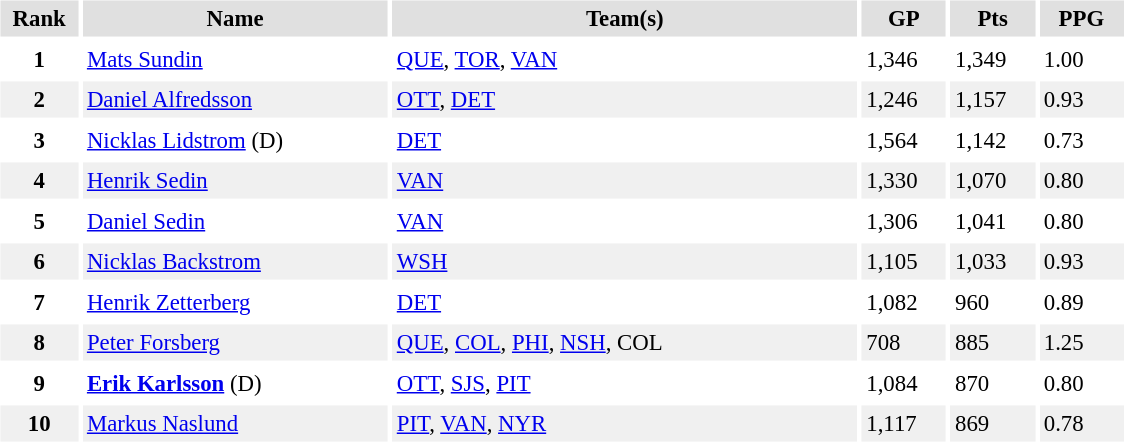<table id="Table3" cellspacing="3" cellpadding="3" style="font-size:95%;">
<tr style="text-align:center; background:#e0e0e0">
<th style="width:3em;">Rank</th>
<th style="width:13em;">Name</th>
<th style="width:20em;">Team(s)</th>
<th style="width:3.3em;">GP</th>
<th style="width:3.3em;">Pts</th>
<th style="width:3.3em;">PPG</th>
</tr>
<tr>
<th>1</th>
<td><a href='#'>Mats Sundin</a></td>
<td><a href='#'>QUE</a>, <a href='#'>TOR</a>, <a href='#'>VAN</a></td>
<td>1,346</td>
<td>1,349</td>
<td>1.00</td>
</tr>
<tr style="background:#f0f0f0;">
<th>2</th>
<td><a href='#'>Daniel Alfredsson</a></td>
<td><a href='#'>OTT</a>, <a href='#'>DET</a></td>
<td>1,246</td>
<td>1,157</td>
<td>0.93</td>
</tr>
<tr>
<th>3</th>
<td><a href='#'>Nicklas Lidstrom</a> (D)</td>
<td><a href='#'>DET</a></td>
<td>1,564</td>
<td>1,142</td>
<td>0.73</td>
</tr>
<tr style="background:#f0f0f0;">
<th>4</th>
<td><a href='#'>Henrik Sedin</a></td>
<td><a href='#'>VAN</a></td>
<td>1,330</td>
<td>1,070</td>
<td>0.80</td>
</tr>
<tr>
<th>5</th>
<td><a href='#'>Daniel Sedin</a></td>
<td><a href='#'>VAN</a></td>
<td>1,306</td>
<td>1,041</td>
<td>0.80</td>
</tr>
<tr style="background:#f0f0f0;">
<th>6</th>
<td><a href='#'>Nicklas Backstrom</a></td>
<td><a href='#'>WSH</a></td>
<td>1,105</td>
<td>1,033</td>
<td>0.93</td>
</tr>
<tr>
<th>7</th>
<td><a href='#'>Henrik Zetterberg</a></td>
<td><a href='#'>DET</a></td>
<td>1,082</td>
<td>960</td>
<td>0.89</td>
</tr>
<tr style="background:#f0f0f0;">
<th>8</th>
<td><a href='#'>Peter Forsberg</a></td>
<td><a href='#'>QUE</a>, <a href='#'>COL</a>, <a href='#'>PHI</a>, <a href='#'>NSH</a>, COL</td>
<td>708</td>
<td>885</td>
<td>1.25</td>
</tr>
<tr>
<th>9</th>
<td><strong><a href='#'>Erik Karlsson</a></strong> (D)</td>
<td><a href='#'>OTT</a>, <a href='#'>SJS</a>, <a href='#'>PIT</a></td>
<td>1,084</td>
<td>870</td>
<td>0.80</td>
</tr>
<tr style="background:#f0f0f0;">
<th>10</th>
<td><a href='#'>Markus Naslund</a></td>
<td><a href='#'>PIT</a>, <a href='#'>VAN</a>, <a href='#'>NYR</a></td>
<td>1,117</td>
<td>869</td>
<td>0.78</td>
</tr>
</table>
